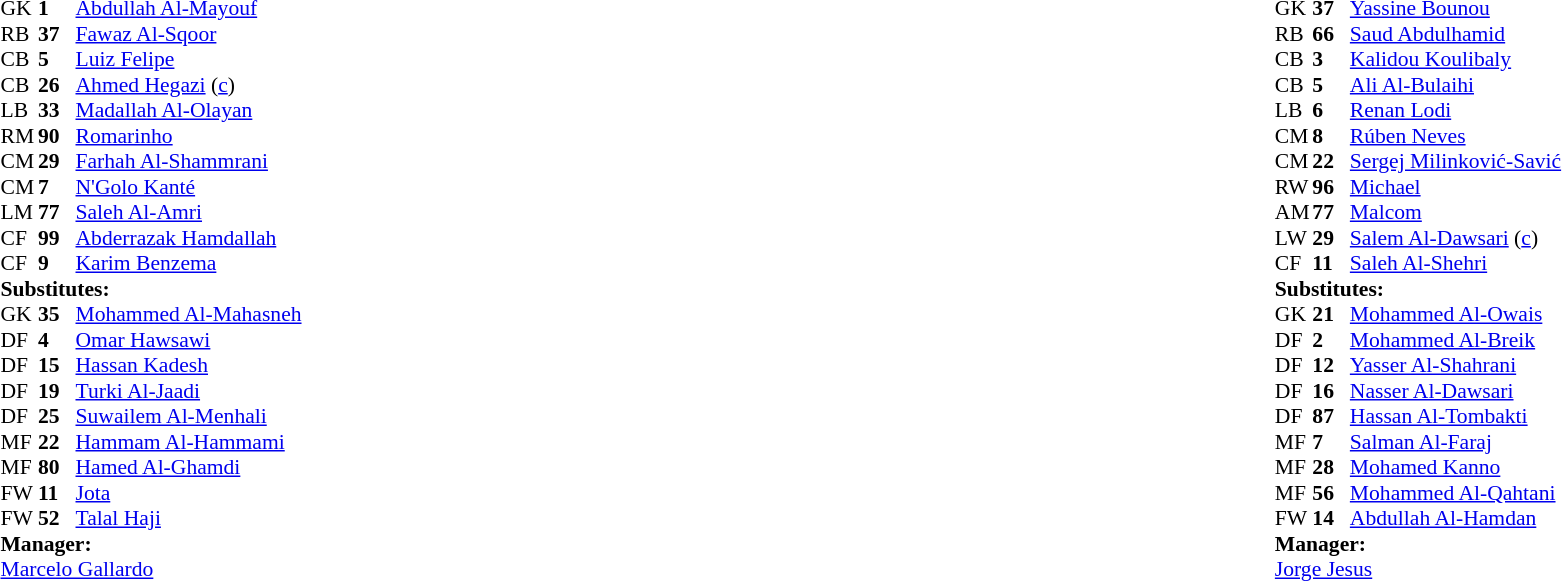<table width="100%">
<tr>
<td valign="top" width="40%"><br><table style="font-size:90%" cellspacing="0" cellpadding="0">
<tr>
<th width=25></th>
<th width=25></th>
</tr>
<tr>
<td>GK</td>
<td><strong>1</strong></td>
<td> <a href='#'>Abdullah Al-Mayouf</a></td>
</tr>
<tr>
<td>RB</td>
<td><strong>37</strong></td>
<td> <a href='#'>Fawaz Al-Sqoor</a></td>
</tr>
<tr>
<td>CB</td>
<td><strong>5</strong></td>
<td> <a href='#'>Luiz Felipe</a></td>
<td></td>
<td></td>
</tr>
<tr>
<td>CB</td>
<td><strong>26</strong></td>
<td> <a href='#'>Ahmed Hegazi</a> (<a href='#'>c</a>)</td>
</tr>
<tr>
<td>LB</td>
<td><strong>33</strong></td>
<td> <a href='#'>Madallah Al-Olayan</a></td>
<td></td>
<td></td>
</tr>
<tr>
<td>RM</td>
<td><strong>90</strong></td>
<td> <a href='#'>Romarinho</a></td>
<td></td>
<td></td>
</tr>
<tr>
<td>CM</td>
<td><strong>29</strong></td>
<td> <a href='#'>Farhah Al-Shammrani</a></td>
</tr>
<tr>
<td>CM</td>
<td><strong>7</strong></td>
<td> <a href='#'>N'Golo Kanté</a></td>
</tr>
<tr>
<td>LM</td>
<td><strong>77</strong></td>
<td> <a href='#'>Saleh Al-Amri</a></td>
<td></td>
<td></td>
</tr>
<tr>
<td>CF</td>
<td><strong>99</strong></td>
<td> <a href='#'>Abderrazak Hamdallah</a></td>
</tr>
<tr>
<td>CF</td>
<td><strong>9</strong></td>
<td> <a href='#'>Karim Benzema</a></td>
</tr>
<tr>
<td colspan=3><strong>Substitutes:</strong></td>
</tr>
<tr>
<td>GK</td>
<td><strong>35</strong></td>
<td> <a href='#'>Mohammed Al-Mahasneh</a></td>
</tr>
<tr>
<td>DF</td>
<td><strong>4</strong></td>
<td> <a href='#'>Omar Hawsawi</a></td>
</tr>
<tr>
<td>DF</td>
<td><strong>15</strong></td>
<td> <a href='#'>Hassan Kadesh</a></td>
<td></td>
<td></td>
</tr>
<tr>
<td>DF</td>
<td><strong>19</strong></td>
<td> <a href='#'>Turki Al-Jaadi</a></td>
<td></td>
<td></td>
</tr>
<tr>
<td>DF</td>
<td><strong>25</strong></td>
<td> <a href='#'>Suwailem Al-Menhali</a></td>
</tr>
<tr>
<td>MF</td>
<td><strong>22</strong></td>
<td> <a href='#'>Hammam Al-Hammami</a></td>
</tr>
<tr>
<td>MF</td>
<td><strong>80</strong></td>
<td> <a href='#'>Hamed Al-Ghamdi</a></td>
<td></td>
<td></td>
</tr>
<tr>
<td>FW</td>
<td><strong>11</strong></td>
<td> <a href='#'>Jota</a></td>
<td></td>
<td></td>
</tr>
<tr>
<td>FW</td>
<td><strong>52</strong></td>
<td> <a href='#'>Talal Haji</a></td>
</tr>
<tr>
<td colspan=3><strong>Manager:</strong></td>
</tr>
<tr>
<td colspan=3> <a href='#'>Marcelo Gallardo</a></td>
</tr>
</table>
</td>
<td valign="top"></td>
<td valign="top" width="50%"><br><table style="font-size:90%; margin:auto" cellspacing="0" cellpadding="0">
<tr>
<th width=25></th>
<th width=25></th>
</tr>
<tr>
<td>GK</td>
<td><strong>37</strong></td>
<td> <a href='#'>Yassine Bounou</a></td>
</tr>
<tr>
<td>RB</td>
<td><strong>66</strong></td>
<td> <a href='#'>Saud Abdulhamid</a></td>
</tr>
<tr>
<td>CB</td>
<td><strong>3</strong></td>
<td> <a href='#'>Kalidou Koulibaly</a></td>
<td></td>
</tr>
<tr>
<td>CB</td>
<td><strong>5</strong></td>
<td> <a href='#'>Ali Al-Bulaihi</a></td>
</tr>
<tr>
<td>LB</td>
<td><strong>6</strong></td>
<td> <a href='#'>Renan Lodi</a></td>
<td></td>
<td></td>
</tr>
<tr>
<td>CM</td>
<td><strong>8</strong></td>
<td> <a href='#'>Rúben Neves</a></td>
</tr>
<tr>
<td>CM</td>
<td><strong>22</strong></td>
<td> <a href='#'>Sergej Milinković-Savić</a></td>
</tr>
<tr>
<td>RW</td>
<td><strong>96</strong></td>
<td> <a href='#'>Michael</a></td>
<td></td>
<td></td>
</tr>
<tr>
<td>AM</td>
<td><strong>77</strong></td>
<td> <a href='#'>Malcom</a></td>
<td></td>
<td></td>
</tr>
<tr>
<td>LW</td>
<td><strong>29</strong></td>
<td> <a href='#'>Salem Al-Dawsari</a> (<a href='#'>c</a>)</td>
<td></td>
<td></td>
</tr>
<tr>
<td>CF</td>
<td><strong>11</strong></td>
<td> <a href='#'>Saleh Al-Shehri</a></td>
<td></td>
<td></td>
</tr>
<tr>
<td colspan=3><strong>Substitutes:</strong></td>
</tr>
<tr>
<td>GK</td>
<td><strong>21</strong></td>
<td> <a href='#'>Mohammed Al-Owais</a></td>
</tr>
<tr>
<td>DF</td>
<td><strong>2</strong></td>
<td> <a href='#'>Mohammed Al-Breik</a></td>
</tr>
<tr>
<td>DF</td>
<td><strong>12</strong></td>
<td> <a href='#'>Yasser Al-Shahrani</a></td>
<td></td>
<td></td>
</tr>
<tr>
<td>DF</td>
<td><strong>16</strong></td>
<td> <a href='#'>Nasser Al-Dawsari</a></td>
<td></td>
<td></td>
</tr>
<tr>
<td>DF</td>
<td><strong>87</strong></td>
<td> <a href='#'>Hassan Al-Tombakti</a></td>
<td></td>
<td></td>
</tr>
<tr>
<td>MF</td>
<td><strong>7</strong></td>
<td> <a href='#'>Salman Al-Faraj</a></td>
</tr>
<tr>
<td>MF</td>
<td><strong>28</strong></td>
<td> <a href='#'>Mohamed Kanno</a></td>
<td></td>
<td></td>
</tr>
<tr>
<td>MF</td>
<td><strong>56</strong></td>
<td> <a href='#'>Mohammed Al-Qahtani</a></td>
</tr>
<tr>
<td>FW</td>
<td><strong>14</strong></td>
<td> <a href='#'>Abdullah Al-Hamdan</a></td>
<td></td>
<td></td>
</tr>
<tr>
<td colspan=3><strong>Manager:</strong></td>
</tr>
<tr>
<td colspan=3> <a href='#'>Jorge Jesus</a></td>
</tr>
</table>
</td>
</tr>
</table>
